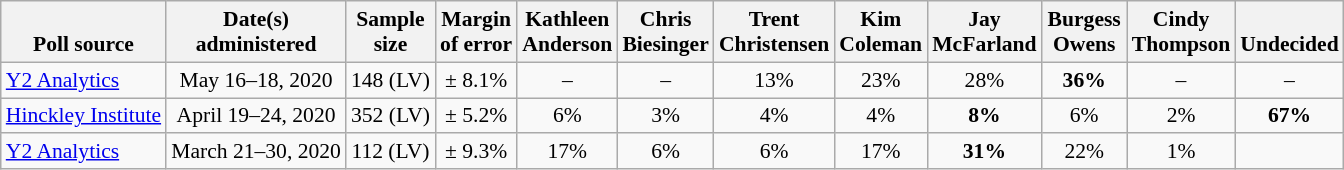<table class="wikitable" style="font-size:90%;text-align:center;">
<tr valign=bottom>
<th>Poll source</th>
<th>Date(s)<br>administered</th>
<th>Sample<br>size</th>
<th>Margin<br>of error</th>
<th style="width:50px;">Kathleen<br>Anderson</th>
<th style="width:50px;">Chris<br>Biesinger</th>
<th style="width:50px;">Trent<br>Christensen</th>
<th style="width:50px;">Kim<br>Coleman</th>
<th style="width:50px;">Jay<br>McFarland</th>
<th style="width:50px;">Burgess<br>Owens</th>
<th style="width:50px;">Cindy<br>Thompson</th>
<th>Undecided</th>
</tr>
<tr>
<td style="text-align:left;"><a href='#'>Y2 Analytics</a></td>
<td>May 16–18, 2020</td>
<td>148 (LV)</td>
<td>± 8.1%</td>
<td>–</td>
<td>–</td>
<td>13%</td>
<td>23%</td>
<td>28%</td>
<td><strong>36%</strong></td>
<td>–</td>
<td>–</td>
</tr>
<tr>
<td style="text-align:left;"><a href='#'>Hinckley Institute</a></td>
<td>April 19–24, 2020</td>
<td>352 (LV)</td>
<td>± 5.2%</td>
<td>6%</td>
<td>3%</td>
<td>4%</td>
<td>4%</td>
<td><strong>8%</strong></td>
<td>6%</td>
<td>2%</td>
<td><strong>67%</strong></td>
</tr>
<tr>
<td style="text-align:left;"><a href='#'>Y2 Analytics</a></td>
<td>March 21–30, 2020</td>
<td>112 (LV)</td>
<td>± 9.3%</td>
<td>17%</td>
<td>6%</td>
<td>6%</td>
<td>17%</td>
<td><strong>31%</strong></td>
<td>22%</td>
<td>1%</td>
<td></td>
</tr>
</table>
